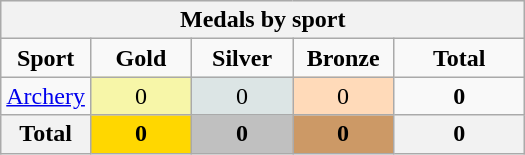<table class="wikitable sortable"style=text-align:center;">
<tr style="background:#efefef;">
<th colspan=5>Medals by sport</th>
</tr>
<tr>
<td><strong>Sport</strong></td>
<td width=60style="background:gold;"><strong>Gold </strong></td>
<td width=60style="background:silver;"><strong>Silver </strong></td>
<td width=60style="background:#c96;"><strong>Bronze </strong></td>
<td width=80><strong>Total</strong></td>
</tr>
<tr>
<td align=left><a href='#'>Archery</a></td>
<td style="background:#F7F6A8;">0</td>
<td style="background:#DCE5E5;">0</td>
<td style="background:#FFDAB9;">0</td>
<td><strong>0</strong></td>
</tr>
<tr>
<th>Total</th>
<th style="background:gold;">0</th>
<th style="background:silver;">0</th>
<th style="background:#c96;">0</th>
<th>0</th>
</tr>
</table>
